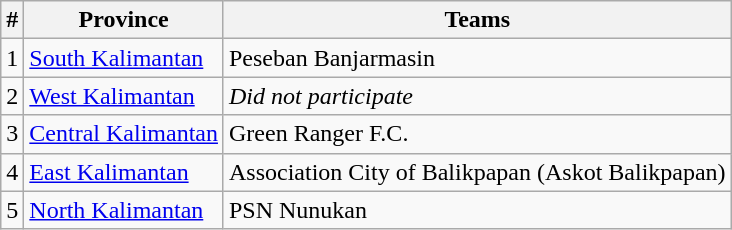<table class="wikitable">
<tr>
<th>#</th>
<th>Province</th>
<th>Teams</th>
</tr>
<tr>
<td>1</td>
<td> <a href='#'>South Kalimantan</a></td>
<td>Peseban Banjarmasin</td>
</tr>
<tr>
<td>2</td>
<td> <a href='#'>West Kalimantan</a></td>
<td><em>Did not participate</em></td>
</tr>
<tr>
<td>3</td>
<td> <a href='#'>Central Kalimantan</a></td>
<td>Green Ranger F.C.</td>
</tr>
<tr>
<td>4</td>
<td> <a href='#'>East Kalimantan</a></td>
<td>Association City of Balikpapan (Askot Balikpapan)</td>
</tr>
<tr>
<td>5</td>
<td> <a href='#'>North Kalimantan</a></td>
<td>PSN Nunukan</td>
</tr>
</table>
